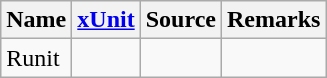<table class="wikitable sortable">
<tr>
<th>Name</th>
<th><a href='#'>xUnit</a></th>
<th>Source</th>
<th>Remarks</th>
</tr>
<tr>
<td>Runit</td>
<td></td>
<td></td>
<td></td>
</tr>
</table>
